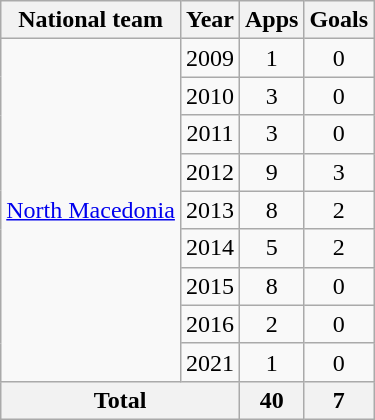<table class="wikitable" style="text-align:center">
<tr>
<th>National team</th>
<th>Year</th>
<th>Apps</th>
<th>Goals</th>
</tr>
<tr>
<td rowspan="9"><a href='#'>North Macedonia</a></td>
<td>2009</td>
<td>1</td>
<td>0</td>
</tr>
<tr>
<td>2010</td>
<td>3</td>
<td>0</td>
</tr>
<tr>
<td>2011</td>
<td>3</td>
<td>0</td>
</tr>
<tr>
<td>2012</td>
<td>9</td>
<td>3</td>
</tr>
<tr>
<td>2013</td>
<td>8</td>
<td>2</td>
</tr>
<tr>
<td>2014</td>
<td>5</td>
<td>2</td>
</tr>
<tr>
<td>2015</td>
<td>8</td>
<td>0</td>
</tr>
<tr>
<td>2016</td>
<td>2</td>
<td>0</td>
</tr>
<tr>
<td>2021</td>
<td>1</td>
<td>0</td>
</tr>
<tr>
<th colspan="2">Total</th>
<th>40</th>
<th>7</th>
</tr>
</table>
